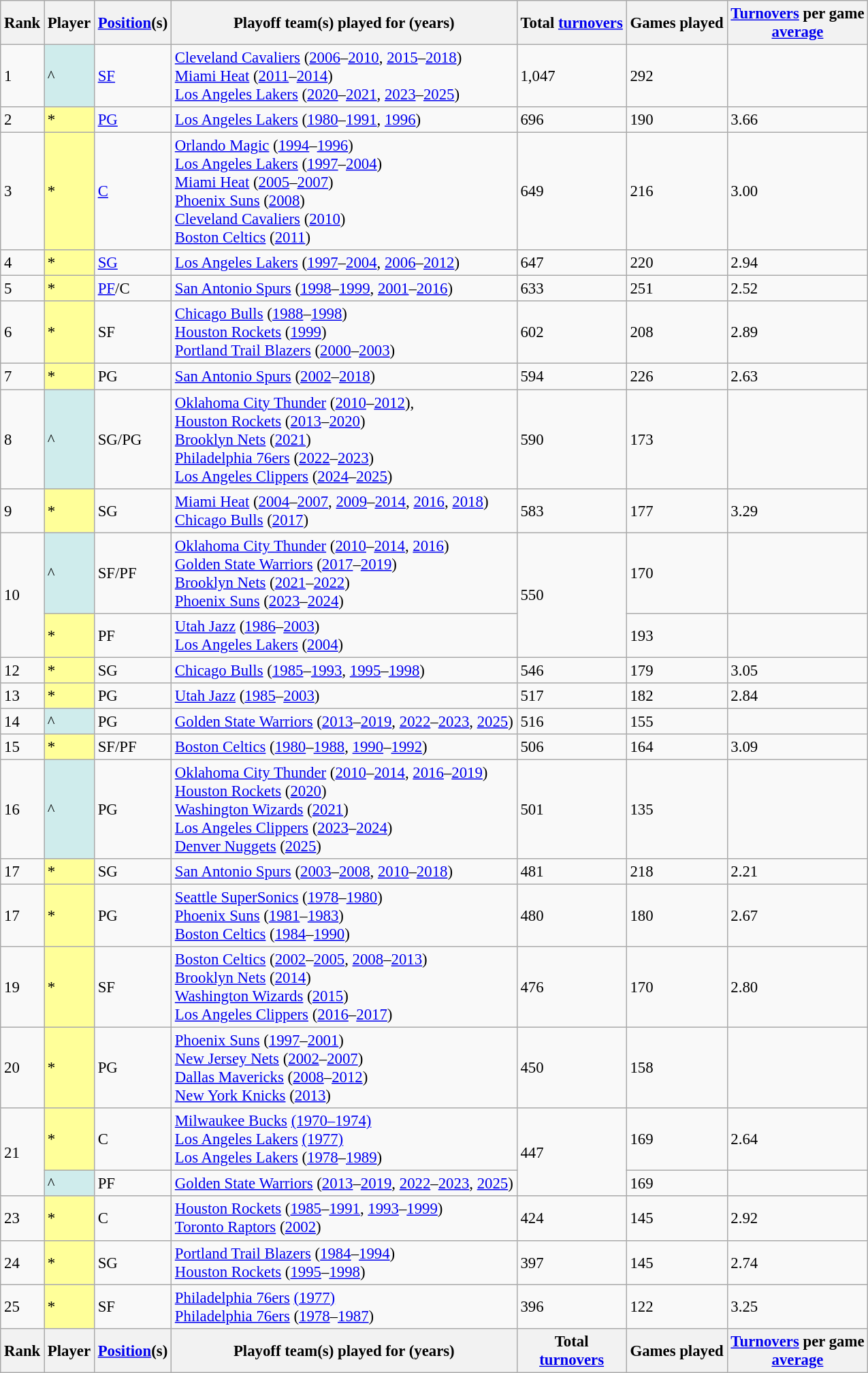<table class="wikitable sortable" style="font-size: 95%;">
<tr>
<th>Rank</th>
<th>Player</th>
<th><a href='#'>Position</a>(s)</th>
<th class="unsortable">Playoff team(s) played for (years)</th>
<th>Total <a href='#'>turnovers</a></th>
<th>Games played</th>
<th><a href='#'>Turnovers</a> per game<br><a href='#'>average</a></th>
</tr>
<tr>
<td>1</td>
<td bgcolor="#CFECEC">^</td>
<td><a href='#'>SF</a></td>
<td><a href='#'>Cleveland Cavaliers</a> (<a href='#'>2006</a>–<a href='#'>2010</a>, <a href='#'>2015</a>–<a href='#'>2018</a>)<br><a href='#'>Miami Heat</a> (<a href='#'>2011</a>–<a href='#'>2014</a>)<br><a href='#'>Los Angeles Lakers</a> (<a href='#'>2020</a>–<a href='#'>2021</a>, <a href='#'>2023</a>–<a href='#'>2025</a>)</td>
<td>1,047</td>
<td>292</td>
<td></td>
</tr>
<tr>
<td>2</td>
<td bgcolor="#FFFF99">*</td>
<td><a href='#'>PG</a></td>
<td><a href='#'>Los Angeles Lakers</a> (<a href='#'>1980</a>–<a href='#'>1991</a>, <a href='#'>1996</a>)</td>
<td>696</td>
<td>190</td>
<td>3.66</td>
</tr>
<tr>
<td>3</td>
<td bgcolor="#FFFF99">*</td>
<td><a href='#'>C</a></td>
<td><a href='#'>Orlando Magic</a> (<a href='#'>1994</a>–<a href='#'>1996</a>)<br><a href='#'>Los Angeles Lakers</a> (<a href='#'>1997</a>–<a href='#'>2004</a>)<br><a href='#'>Miami Heat</a> (<a href='#'>2005</a>–<a href='#'>2007</a>)<br><a href='#'>Phoenix Suns</a> (<a href='#'>2008</a>)<br><a href='#'>Cleveland Cavaliers</a> (<a href='#'>2010</a>)<br><a href='#'>Boston Celtics</a> (<a href='#'>2011</a>)</td>
<td>649</td>
<td>216</td>
<td>3.00</td>
</tr>
<tr>
<td>4</td>
<td bgcolor="#FFFF99">*</td>
<td><a href='#'>SG</a></td>
<td><a href='#'>Los Angeles Lakers</a> (<a href='#'>1997</a>–<a href='#'>2004</a>, <a href='#'>2006</a>–<a href='#'>2012</a>)</td>
<td>647</td>
<td>220</td>
<td>2.94</td>
</tr>
<tr>
<td>5</td>
<td bgcolor="#FFFF99">*</td>
<td><a href='#'>PF</a>/C</td>
<td><a href='#'>San Antonio Spurs</a> (<a href='#'>1998</a>–<a href='#'>1999</a>, <a href='#'>2001</a>–<a href='#'>2016</a>)</td>
<td>633</td>
<td>251</td>
<td>2.52</td>
</tr>
<tr>
<td>6</td>
<td bgcolor="#FFFF99">*</td>
<td>SF</td>
<td><a href='#'>Chicago Bulls</a> (<a href='#'>1988</a>–<a href='#'>1998</a>)<br><a href='#'>Houston Rockets</a> (<a href='#'>1999</a>)<br><a href='#'>Portland Trail Blazers</a> (<a href='#'>2000</a>–<a href='#'>2003</a>)</td>
<td>602</td>
<td>208</td>
<td>2.89</td>
</tr>
<tr>
<td>7</td>
<td bgcolor="FFFF99">*</td>
<td>PG</td>
<td><a href='#'>San Antonio Spurs</a> (<a href='#'>2002</a>–<a href='#'>2018</a>)</td>
<td>594</td>
<td>226</td>
<td>2.63</td>
</tr>
<tr>
<td>8</td>
<td bgcolor="#CFECEC">^</td>
<td>SG/PG</td>
<td><a href='#'>Oklahoma City Thunder</a> (<a href='#'>2010</a>–<a href='#'>2012</a>),<br><a href='#'>Houston Rockets</a> (<a href='#'>2013</a>–<a href='#'>2020</a>)<br><a href='#'>Brooklyn Nets</a> (<a href='#'>2021</a>)<br><a href='#'>Philadelphia 76ers</a> (<a href='#'>2022</a>–<a href='#'>2023</a>)<br><a href='#'>Los Angeles Clippers</a> (<a href='#'>2024</a>–<a href='#'>2025</a>)</td>
<td>590</td>
<td>173</td>
<td></td>
</tr>
<tr>
<td>9</td>
<td bgcolor="FFFF99">*</td>
<td>SG</td>
<td><a href='#'>Miami Heat</a> (<a href='#'>2004</a>–<a href='#'>2007</a>, <a href='#'>2009</a>–<a href='#'>2014</a>, <a href='#'>2016</a>, <a href='#'>2018</a>)<br><a href='#'>Chicago Bulls</a> (<a href='#'>2017</a>)</td>
<td>583</td>
<td>177</td>
<td>3.29</td>
</tr>
<tr>
<td rowspan=2>10</td>
<td bgcolor="#CFECEC">^</td>
<td>SF/PF</td>
<td><a href='#'>Oklahoma City Thunder</a> (<a href='#'>2010</a>–<a href='#'>2014</a>, <a href='#'>2016</a>)<br><a href='#'>Golden State Warriors</a> (<a href='#'>2017</a>–<a href='#'>2019</a>)<br><a href='#'>Brooklyn Nets</a> (<a href='#'>2021</a>–<a href='#'>2022</a>)<br><a href='#'>Phoenix Suns</a> (<a href='#'>2023</a>–<a href='#'>2024</a>)</td>
<td rowspan=2>550</td>
<td>170</td>
<td></td>
</tr>
<tr>
<td bgcolor="#FFFF99">*</td>
<td>PF</td>
<td><a href='#'>Utah Jazz</a> (<a href='#'>1986</a>–<a href='#'>2003</a>)<br><a href='#'>Los Angeles Lakers</a> (<a href='#'>2004</a>)</td>
<td>193</td>
<td></td>
</tr>
<tr>
<td>12</td>
<td bgcolor="#FFFF99">*</td>
<td>SG</td>
<td><a href='#'>Chicago Bulls</a> (<a href='#'>1985</a>–<a href='#'>1993</a>, <a href='#'>1995</a>–<a href='#'>1998</a>)</td>
<td>546</td>
<td>179</td>
<td>3.05</td>
</tr>
<tr>
<td>13</td>
<td bgcolor="#FFFF99">*</td>
<td>PG</td>
<td><a href='#'>Utah Jazz</a> (<a href='#'>1985</a>–<a href='#'>2003</a>)</td>
<td>517</td>
<td>182</td>
<td>2.84</td>
</tr>
<tr>
<td>14</td>
<td bgcolor="#CFECEC">^</td>
<td>PG</td>
<td><a href='#'>Golden State Warriors</a> (<a href='#'>2013</a>–<a href='#'>2019</a>, <a href='#'>2022</a>–<a href='#'>2023</a>, <a href='#'>2025</a>)</td>
<td>516</td>
<td>155</td>
<td></td>
</tr>
<tr>
<td>15</td>
<td bgcolor="#FFFF99">*</td>
<td>SF/PF</td>
<td><a href='#'>Boston Celtics</a> (<a href='#'>1980</a>–<a href='#'>1988</a>, <a href='#'>1990</a>–<a href='#'>1992</a>)</td>
<td>506</td>
<td>164</td>
<td>3.09</td>
</tr>
<tr>
<td>16</td>
<td bgcolor="#CFECEC">^</td>
<td>PG</td>
<td><a href='#'>Oklahoma City Thunder</a> (<a href='#'>2010</a>–<a href='#'>2014</a>, <a href='#'>2016</a>–<a href='#'>2019</a>)<br><a href='#'>Houston Rockets</a> (<a href='#'>2020</a>)<br><a href='#'>Washington Wizards</a> (<a href='#'>2021</a>)<br><a href='#'>Los Angeles Clippers</a> (<a href='#'>2023</a>–<a href='#'>2024</a>)<br><a href='#'>Denver Nuggets</a> (<a href='#'>2025</a>)</td>
<td>501</td>
<td>135</td>
<td></td>
</tr>
<tr>
<td>17</td>
<td bgcolor="#FFFF99">*</td>
<td>SG</td>
<td><a href='#'>San Antonio Spurs</a> (<a href='#'>2003</a>–<a href='#'>2008</a>, <a href='#'>2010</a>–<a href='#'>2018</a>)</td>
<td>481</td>
<td>218</td>
<td>2.21</td>
</tr>
<tr>
<td>17</td>
<td bgcolor="#FFFF99">*</td>
<td>PG</td>
<td><a href='#'>Seattle SuperSonics</a> (<a href='#'>1978</a>–<a href='#'>1980</a>)<br><a href='#'>Phoenix Suns</a> (<a href='#'>1981</a>–<a href='#'>1983</a>)<br><a href='#'>Boston Celtics</a> (<a href='#'>1984</a>–<a href='#'>1990</a>)</td>
<td>480</td>
<td>180</td>
<td>2.67</td>
</tr>
<tr>
<td>19</td>
<td bgcolor="#FFFF99">*</td>
<td>SF</td>
<td><a href='#'>Boston Celtics</a> (<a href='#'>2002</a>–<a href='#'>2005</a>, <a href='#'>2008</a>–<a href='#'>2013</a>)<br><a href='#'>Brooklyn Nets</a> (<a href='#'>2014</a>)<br><a href='#'>Washington Wizards</a> (<a href='#'>2015</a>)<br><a href='#'>Los Angeles Clippers</a> (<a href='#'>2016</a>–<a href='#'>2017</a>)</td>
<td>476</td>
<td>170</td>
<td>2.80</td>
</tr>
<tr>
<td>20</td>
<td bgcolor="#FFFF99">*</td>
<td>PG</td>
<td><a href='#'>Phoenix Suns</a> (<a href='#'>1997</a>–<a href='#'>2001</a>)<br><a href='#'>New Jersey Nets</a> (<a href='#'>2002</a>–<a href='#'>2007</a>)<br><a href='#'>Dallas Mavericks</a> (<a href='#'>2008</a>–<a href='#'>2012</a>)<br><a href='#'>New York Knicks</a> (<a href='#'>2013</a>)</td>
<td>450</td>
<td>158</td>
<td></td>
</tr>
<tr>
<td rowspan=2>21</td>
<td bgcolor="#FFFF99">*</td>
<td>C</td>
<td><a href='#'><span>Milwaukee Bucks</span></a> <a href='#'><span>(1970</span></a><a href='#'><span>–1974)</span></a><br><a href='#'><span>Los Angeles Lakers</span></a> <a href='#'><span>(1977)</span></a><br><a href='#'>Los Angeles Lakers</a> (<a href='#'>1978</a>–<a href='#'>1989</a>)</td>
<td rowspan=2>447</td>
<td>169</td>
<td>2.64</td>
</tr>
<tr>
<td bgcolor="#CFECEC">^</td>
<td>PF</td>
<td><a href='#'>Golden State Warriors</a> (<a href='#'>2013</a>–<a href='#'>2019</a>, <a href='#'>2022</a>–<a href='#'>2023</a>, <a href='#'>2025</a>)</td>
<td>169</td>
<td></td>
</tr>
<tr>
<td>23</td>
<td bgcolor="#FFFF99">*</td>
<td>C</td>
<td><a href='#'>Houston Rockets</a> (<a href='#'>1985</a>–<a href='#'>1991</a>, <a href='#'>1993</a>–<a href='#'>1999</a>)<br><a href='#'>Toronto Raptors</a> (<a href='#'>2002</a>)</td>
<td>424</td>
<td>145</td>
<td>2.92</td>
</tr>
<tr>
<td>24</td>
<td bgcolor="#FFFF99">*</td>
<td>SG</td>
<td><a href='#'>Portland Trail Blazers</a> (<a href='#'>1984</a>–<a href='#'>1994</a>)<br><a href='#'>Houston Rockets</a> (<a href='#'>1995</a>–<a href='#'>1998</a>)</td>
<td>397</td>
<td>145</td>
<td>2.74</td>
</tr>
<tr>
<td>25</td>
<td bgcolor="#FFFF99">*</td>
<td>SF</td>
<td><a href='#'><span>Philadelphia 76ers</span></a> <a href='#'><span>(1977)</span></a><br><a href='#'>Philadelphia 76ers</a> (<a href='#'>1978</a>–<a href='#'>1987</a>)</td>
<td>396</td>
<td>122</td>
<td>3.25</td>
</tr>
<tr>
<th>Rank</th>
<th>Player</th>
<th><a href='#'>Position</a>(s)</th>
<th class="unsortable">Playoff team(s) played for (years)</th>
<th>Total<br><a href='#'>turnovers</a></th>
<th>Games played</th>
<th><a href='#'>Turnovers</a> per game<br><a href='#'>average</a></th>
</tr>
</table>
